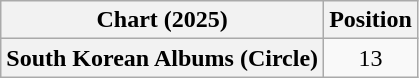<table class="wikitable plainrowheaders" style="text-align:center">
<tr>
<th scope="col">Chart (2025)</th>
<th scope="col">Position</th>
</tr>
<tr>
<th scope="row">South Korean Albums (Circle)</th>
<td>13</td>
</tr>
</table>
